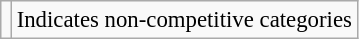<table class="wikitable" style="font-size:95%;">
<tr>
<td></td>
<td>Indicates non-competitive categories</td>
</tr>
</table>
